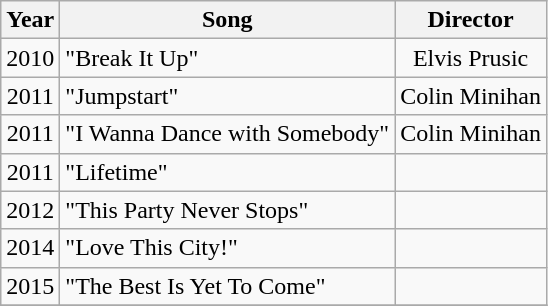<table class="wikitable" style="text-align:center;">
<tr>
<th>Year</th>
<th>Song</th>
<th>Director</th>
</tr>
<tr>
<td>2010</td>
<td align="left">"Break It Up"</td>
<td>Elvis Prusic</td>
</tr>
<tr>
<td>2011</td>
<td align="left">"Jumpstart"</td>
<td>Colin Minihan</td>
</tr>
<tr>
<td>2011</td>
<td align="left">"I Wanna Dance with Somebody"</td>
<td>Colin Minihan</td>
</tr>
<tr>
<td>2011</td>
<td align="left">"Lifetime"</td>
<td></td>
</tr>
<tr>
<td>2012</td>
<td align="left">"This Party Never Stops"</td>
<td></td>
</tr>
<tr>
<td>2014</td>
<td align="left">"Love This City!"</td>
<td></td>
</tr>
<tr>
<td>2015</td>
<td align="left">"The Best Is Yet To Come"</td>
<td></td>
</tr>
<tr>
</tr>
</table>
